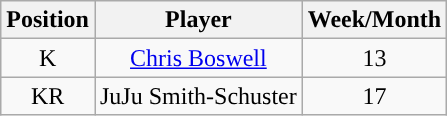<table class="wikitable" style="text-align:center">
<tr>
<th>Position</th>
<th>Player</th>
<th>Week/Month</th>
</tr>
<tr>
<td>K</td>
<td><a href='#'>Chris Boswell</a></td>
<td>13</td>
</tr>
<tr>
<td>KR</td>
<td>JuJu Smith-Schuster</td>
<td>17</td>
</tr>
</table>
